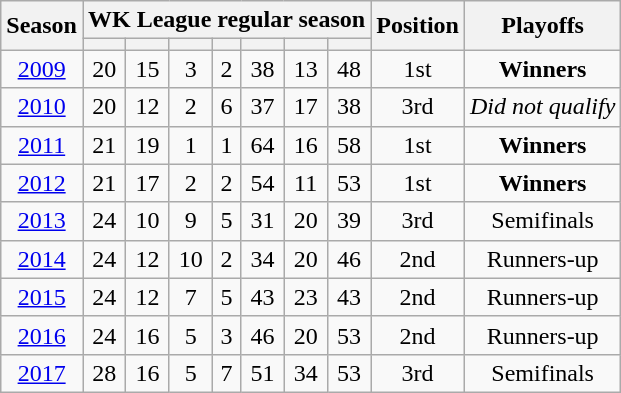<table class="wikitable sortable" style="text-align: center">
<tr>
<th scope="col" rowspan="2">Season</th>
<th colspan="7" class="unsortable">WK League regular season</th>
<th scope="col" rowspan=2  class="unsortable">Position</th>
<th scope="col" rowspan=2 class="unsortable">Playoffs</th>
</tr>
<tr>
<th></th>
<th></th>
<th></th>
<th></th>
<th></th>
<th></th>
<th></th>
</tr>
<tr>
<td><a href='#'>2009</a></td>
<td>20</td>
<td>15</td>
<td>3</td>
<td>2</td>
<td>38</td>
<td>13</td>
<td>48</td>
<td>1st</td>
<td><strong>Winners</strong></td>
</tr>
<tr>
<td><a href='#'>2010</a></td>
<td>20</td>
<td>12</td>
<td>2</td>
<td>6</td>
<td>37</td>
<td>17</td>
<td>38</td>
<td>3rd</td>
<td><em>Did not qualify</em></td>
</tr>
<tr>
<td><a href='#'>2011</a></td>
<td>21</td>
<td>19</td>
<td>1</td>
<td>1</td>
<td>64</td>
<td>16</td>
<td>58</td>
<td>1st</td>
<td><strong>Winners</strong></td>
</tr>
<tr>
<td><a href='#'>2012</a></td>
<td>21</td>
<td>17</td>
<td>2</td>
<td>2</td>
<td>54</td>
<td>11</td>
<td>53</td>
<td>1st</td>
<td><strong>Winners</strong></td>
</tr>
<tr>
<td><a href='#'>2013</a></td>
<td>24</td>
<td>10</td>
<td>9</td>
<td>5</td>
<td>31</td>
<td>20</td>
<td>39</td>
<td>3rd</td>
<td>Semifinals</td>
</tr>
<tr>
<td><a href='#'>2014</a></td>
<td>24</td>
<td>12</td>
<td>10</td>
<td>2</td>
<td>34</td>
<td>20</td>
<td>46</td>
<td>2nd</td>
<td>Runners-up</td>
</tr>
<tr>
<td><a href='#'>2015</a></td>
<td>24</td>
<td>12</td>
<td>7</td>
<td>5</td>
<td>43</td>
<td>23</td>
<td>43</td>
<td>2nd</td>
<td>Runners-up</td>
</tr>
<tr>
<td><a href='#'>2016</a></td>
<td>24</td>
<td>16</td>
<td>5</td>
<td>3</td>
<td>46</td>
<td>20</td>
<td>53</td>
<td>2nd</td>
<td>Runners-up</td>
</tr>
<tr>
<td><a href='#'>2017</a></td>
<td>28</td>
<td>16</td>
<td>5</td>
<td>7</td>
<td>51</td>
<td>34</td>
<td>53</td>
<td>3rd</td>
<td>Semifinals</td>
</tr>
</table>
